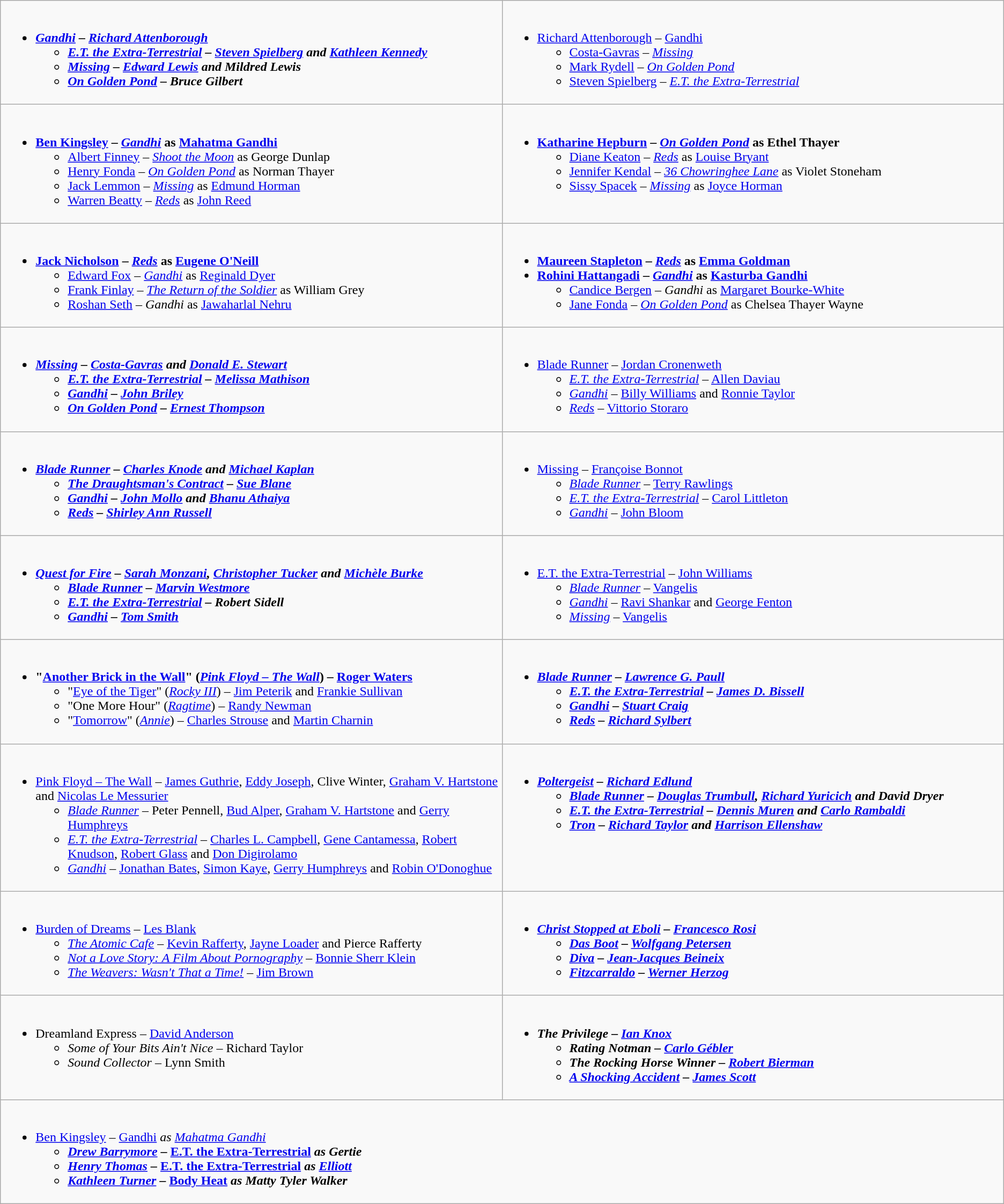<table class=wikitable>
<tr>
<td valign="top" width="50%"><br><ul><li><strong><em><a href='#'>Gandhi</a><em> – <a href='#'>Richard Attenborough</a><strong><ul><li></em><a href='#'>E.T. the Extra-Terrestrial</a><em> – <a href='#'>Steven Spielberg</a> and <a href='#'>Kathleen Kennedy</a></li><li></em><a href='#'>Missing</a><em> – <a href='#'>Edward Lewis</a> and Mildred Lewis</li><li></em><a href='#'>On Golden Pond</a><em> – Bruce Gilbert</li></ul></li></ul></td>
<td valign="top" width="50%"><br><ul><li></strong><a href='#'>Richard Attenborough</a> – </em><a href='#'>Gandhi</a></em></strong><ul><li><a href='#'>Costa-Gavras</a> – <em><a href='#'>Missing</a></em></li><li><a href='#'>Mark Rydell</a> – <em><a href='#'>On Golden Pond</a></em></li><li><a href='#'>Steven Spielberg</a> – <em><a href='#'>E.T. the Extra-Terrestrial</a></em></li></ul></li></ul></td>
</tr>
<tr>
<td valign="top" width="50%"><br><ul><li><strong><a href='#'>Ben Kingsley</a> – <em><a href='#'>Gandhi</a></em> as <a href='#'>Mahatma Gandhi</a></strong><ul><li><a href='#'>Albert Finney</a> – <em><a href='#'>Shoot the Moon</a></em> as George Dunlap</li><li><a href='#'>Henry Fonda</a> – <em><a href='#'>On Golden Pond</a></em> as Norman Thayer</li><li><a href='#'>Jack Lemmon</a> – <em><a href='#'>Missing</a></em> as <a href='#'>Edmund Horman</a></li><li><a href='#'>Warren Beatty</a> – <em><a href='#'>Reds</a></em> as <a href='#'>John Reed</a></li></ul></li></ul></td>
<td valign="top" width="50%"><br><ul><li><strong><a href='#'>Katharine Hepburn</a> – <em><a href='#'>On Golden Pond</a></em> as Ethel Thayer</strong><ul><li><a href='#'>Diane Keaton</a> – <em><a href='#'>Reds</a></em> as <a href='#'>Louise Bryant</a></li><li><a href='#'>Jennifer Kendal</a> – <em><a href='#'>36 Chowringhee Lane</a></em> as Violet Stoneham</li><li><a href='#'>Sissy Spacek</a> – <em><a href='#'>Missing</a></em> as <a href='#'>Joyce Horman</a></li></ul></li></ul></td>
</tr>
<tr>
<td valign="top" width="50%"><br><ul><li><strong><a href='#'>Jack Nicholson</a> – <em><a href='#'>Reds</a></em> as <a href='#'>Eugene O'Neill</a></strong><ul><li><a href='#'>Edward Fox</a> – <em><a href='#'>Gandhi</a></em> as <a href='#'>Reginald Dyer</a></li><li><a href='#'>Frank Finlay</a> – <em><a href='#'>The Return of the Soldier</a></em> as William Grey</li><li><a href='#'>Roshan Seth</a> – <em>Gandhi</em> as <a href='#'>Jawaharlal Nehru</a></li></ul></li></ul></td>
<td valign="top" width="50%"><br><ul><li><strong><a href='#'>Maureen Stapleton</a> – <em><a href='#'>Reds</a></em> as <a href='#'>Emma Goldman</a></strong></li><li><strong><a href='#'>Rohini Hattangadi</a> – <em><a href='#'>Gandhi</a></em> as <a href='#'>Kasturba Gandhi</a></strong><ul><li><a href='#'>Candice Bergen</a> – <em>Gandhi</em> as <a href='#'>Margaret Bourke-White</a></li><li><a href='#'>Jane Fonda</a> – <em><a href='#'>On Golden Pond</a></em> as Chelsea Thayer Wayne</li></ul></li></ul></td>
</tr>
<tr>
<td valign="top" width="50%"><br><ul><li><strong><em><a href='#'>Missing</a><em> – <a href='#'>Costa-Gavras</a> and <a href='#'>Donald E. Stewart</a><strong><ul><li></em><a href='#'>E.T. the Extra-Terrestrial</a><em> – <a href='#'>Melissa Mathison</a></li><li></em><a href='#'>Gandhi</a><em> – <a href='#'>John Briley</a></li><li></em><a href='#'>On Golden Pond</a><em> – <a href='#'>Ernest Thompson</a></li></ul></li></ul></td>
<td valign="top" width="50%"><br><ul><li></em></strong><a href='#'>Blade Runner</a></em> – <a href='#'>Jordan Cronenweth</a></strong><ul><li><em><a href='#'>E.T. the Extra-Terrestrial</a></em> – <a href='#'>Allen Daviau</a></li><li><em><a href='#'>Gandhi</a></em> – <a href='#'>Billy Williams</a> and <a href='#'>Ronnie Taylor</a></li><li><em><a href='#'>Reds</a></em> – <a href='#'>Vittorio Storaro</a></li></ul></li></ul></td>
</tr>
<tr>
<td valign="top" width="50%"><br><ul><li><strong><em><a href='#'>Blade Runner</a><em> – <a href='#'>Charles Knode</a> and <a href='#'>Michael Kaplan</a><strong><ul><li></em><a href='#'>The Draughtsman's Contract</a><em> – <a href='#'>Sue Blane</a></li><li></em><a href='#'>Gandhi</a><em> – <a href='#'>John Mollo</a> and <a href='#'>Bhanu Athaiya</a></li><li></em><a href='#'>Reds</a><em> – <a href='#'>Shirley Ann Russell</a></li></ul></li></ul></td>
<td valign="top" width="50%"><br><ul><li></em></strong><a href='#'>Missing</a></em> – <a href='#'>Françoise Bonnot</a></strong><ul><li><em><a href='#'>Blade Runner</a></em> – <a href='#'>Terry Rawlings</a></li><li><em><a href='#'>E.T. the Extra-Terrestrial</a></em> – <a href='#'>Carol Littleton</a></li><li><em><a href='#'>Gandhi</a></em> – <a href='#'>John Bloom</a></li></ul></li></ul></td>
</tr>
<tr>
<td valign="top" width="50%"><br><ul><li><strong><em><a href='#'>Quest for Fire</a><em> – <a href='#'>Sarah Monzani</a>, <a href='#'>Christopher Tucker</a> and <a href='#'>Michèle Burke</a><strong><ul><li></em><a href='#'>Blade Runner</a><em> – <a href='#'>Marvin Westmore</a></li><li></em><a href='#'>E.T. the Extra-Terrestrial</a><em> – Robert Sidell</li><li></em><a href='#'>Gandhi</a><em> – <a href='#'>Tom Smith</a></li></ul></li></ul></td>
<td valign="top" width="50%"><br><ul><li></em></strong><a href='#'>E.T. the Extra-Terrestrial</a></em> – <a href='#'>John Williams</a></strong><ul><li><em><a href='#'>Blade Runner</a></em> – <a href='#'>Vangelis</a></li><li><em><a href='#'>Gandhi</a></em> – <a href='#'>Ravi Shankar</a> and <a href='#'>George Fenton</a></li><li><em><a href='#'>Missing</a></em> – <a href='#'>Vangelis</a></li></ul></li></ul></td>
</tr>
<tr>
<td valign="top" width="50%"><br><ul><li><strong>"<a href='#'>Another Brick in the Wall</a>" (<em><a href='#'>Pink Floyd – The Wall</a></em>) – <a href='#'>Roger Waters</a></strong><ul><li>"<a href='#'>Eye of the Tiger</a>" (<em><a href='#'>Rocky III</a></em>) – <a href='#'>Jim Peterik</a> and <a href='#'>Frankie Sullivan</a></li><li>"One More Hour" (<em><a href='#'>Ragtime</a></em>) – <a href='#'>Randy Newman</a></li><li>"<a href='#'>Tomorrow</a>" (<em><a href='#'>Annie</a></em>) – <a href='#'>Charles Strouse</a> and <a href='#'>Martin Charnin</a></li></ul></li></ul></td>
<td valign="top" width="50%"><br><ul><li><strong><em><a href='#'>Blade Runner</a><em> – <a href='#'>Lawrence G. Paull</a><strong><ul><li></em><a href='#'>E.T. the Extra-Terrestrial</a><em> – <a href='#'>James D. Bissell</a></li><li></em><a href='#'>Gandhi</a><em> – <a href='#'>Stuart Craig</a></li><li></em><a href='#'>Reds</a><em> – <a href='#'>Richard Sylbert</a></li></ul></li></ul></td>
</tr>
<tr>
<td valign="top" width="50%"><br><ul><li></em></strong><a href='#'>Pink Floyd – The Wall</a></em> – <a href='#'>James Guthrie</a>, <a href='#'>Eddy Joseph</a>, Clive Winter, <a href='#'>Graham V. Hartstone</a> and <a href='#'>Nicolas Le Messurier</a></strong><ul><li><em><a href='#'>Blade Runner</a></em> – Peter Pennell, <a href='#'>Bud Alper</a>, <a href='#'>Graham V. Hartstone</a> and <a href='#'>Gerry Humphreys</a></li><li><em><a href='#'>E.T. the Extra-Terrestrial</a></em> – <a href='#'>Charles L. Campbell</a>, <a href='#'>Gene Cantamessa</a>, <a href='#'>Robert Knudson</a>, <a href='#'>Robert Glass</a> and <a href='#'>Don Digirolamo</a></li><li><em><a href='#'>Gandhi</a></em> – <a href='#'>Jonathan Bates</a>, <a href='#'>Simon Kaye</a>, <a href='#'>Gerry Humphreys</a> and <a href='#'>Robin O'Donoghue</a></li></ul></li></ul></td>
<td valign="top" width="50%"><br><ul><li><strong><em><a href='#'>Poltergeist</a><em> – <a href='#'>Richard Edlund</a><strong><ul><li></em><a href='#'>Blade Runner</a><em> – <a href='#'>Douglas Trumbull</a>, <a href='#'>Richard Yuricich</a> and David Dryer</li><li></em><a href='#'>E.T. the Extra-Terrestrial</a><em> – <a href='#'>Dennis Muren</a> and <a href='#'>Carlo Rambaldi</a></li><li></em><a href='#'>Tron</a><em> – <a href='#'>Richard Taylor</a> and <a href='#'>Harrison Ellenshaw</a></li></ul></li></ul></td>
</tr>
<tr>
<td valign="top" width="50%"><br><ul><li></em></strong><a href='#'>Burden of Dreams</a></em> – <a href='#'>Les Blank</a></strong><ul><li><em><a href='#'>The Atomic Cafe</a></em> – <a href='#'>Kevin Rafferty</a>, <a href='#'>Jayne Loader</a> and Pierce Rafferty</li><li><em><a href='#'>Not a Love Story: A Film About Pornography</a></em> – <a href='#'>Bonnie Sherr Klein</a></li><li><em><a href='#'>The Weavers: Wasn't That a Time!</a></em> – <a href='#'>Jim Brown</a></li></ul></li></ul></td>
<td valign="top" width="50%"><br><ul><li><strong><em><a href='#'>Christ Stopped at Eboli</a><em> – <a href='#'>Francesco Rosi</a><strong><ul><li></em><a href='#'>Das Boot</a><em> – <a href='#'>Wolfgang Petersen</a></li><li></em><a href='#'>Diva</a><em> – <a href='#'>Jean-Jacques Beineix</a></li><li></em><a href='#'>Fitzcarraldo</a><em> – <a href='#'>Werner Herzog</a></li></ul></li></ul></td>
</tr>
<tr>
<td valign="top" width="50%"><br><ul><li></em></strong>Dreamland Express</em> – <a href='#'>David Anderson</a></strong><ul><li><em>Some of Your Bits Ain't Nice</em> – Richard Taylor</li><li><em>Sound Collector</em> – Lynn Smith</li></ul></li></ul></td>
<td valign="top" width="50%"><br><ul><li><strong><em>The Privilege<em> – <a href='#'>Ian Knox</a><strong><ul><li></em>Rating Notman<em> – <a href='#'>Carlo Gébler</a></li><li></em>The Rocking Horse Winner<em> – <a href='#'>Robert Bierman</a></li><li></em><a href='#'>A Shocking Accident</a><em> – <a href='#'>James Scott</a></li></ul></li></ul></td>
</tr>
<tr>
<td valign="top" width="50%" colspan="2"><br><ul><li></strong><a href='#'>Ben Kingsley</a> – </em><a href='#'>Gandhi</a><em> as <a href='#'>Mahatma Gandhi</a><strong><ul><li><a href='#'>Drew Barrymore</a> – </em><a href='#'>E.T. the Extra-Terrestrial</a><em> as Gertie</li><li><a href='#'>Henry Thomas</a> – </em><a href='#'>E.T. the Extra-Terrestrial</a><em> as <a href='#'>Elliott</a></li><li><a href='#'>Kathleen Turner</a> – </em><a href='#'>Body Heat</a><em> as Matty Tyler Walker</li></ul></li></ul></td>
</tr>
</table>
